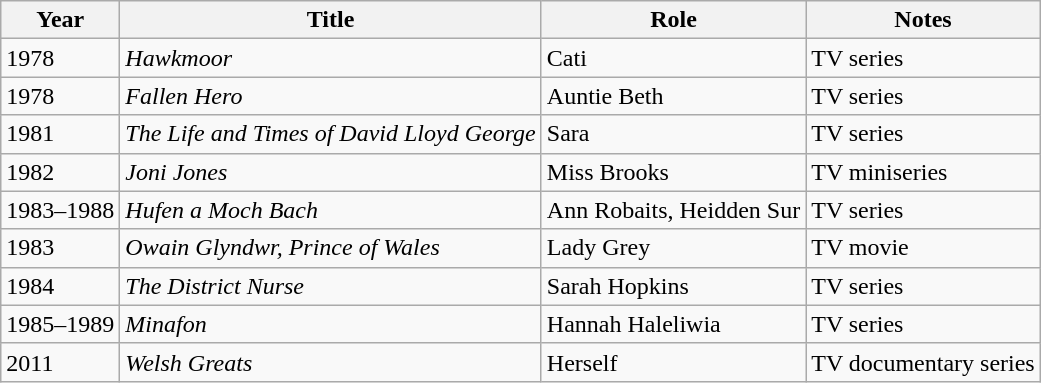<table class="wikitable">
<tr>
<th>Year</th>
<th>Title</th>
<th>Role</th>
<th>Notes</th>
</tr>
<tr>
<td>1978</td>
<td><em>Hawkmoor</em></td>
<td>Cati</td>
<td>TV series</td>
</tr>
<tr>
<td>1978</td>
<td><em>Fallen Hero</em></td>
<td>Auntie Beth</td>
<td>TV series</td>
</tr>
<tr>
<td>1981</td>
<td><em>The Life and Times of David Lloyd George</em></td>
<td>Sara</td>
<td>TV series</td>
</tr>
<tr>
<td>1982</td>
<td><em>Joni Jones</em></td>
<td>Miss Brooks</td>
<td>TV miniseries</td>
</tr>
<tr>
<td>1983–1988</td>
<td><em>Hufen a Moch Bach</em></td>
<td>Ann Robaits, Heidden Sur</td>
<td>TV series</td>
</tr>
<tr>
<td>1983</td>
<td><em>Owain Glyndwr, Prince of Wales</em></td>
<td>Lady Grey</td>
<td>TV movie</td>
</tr>
<tr>
<td>1984</td>
<td><em>The District Nurse</em></td>
<td>Sarah Hopkins</td>
<td>TV series</td>
</tr>
<tr>
<td>1985–1989</td>
<td><em>Minafon</em></td>
<td>Hannah Haleliwia</td>
<td>TV series</td>
</tr>
<tr>
<td>2011</td>
<td><em>Welsh Greats</em></td>
<td>Herself</td>
<td>TV documentary series</td>
</tr>
</table>
